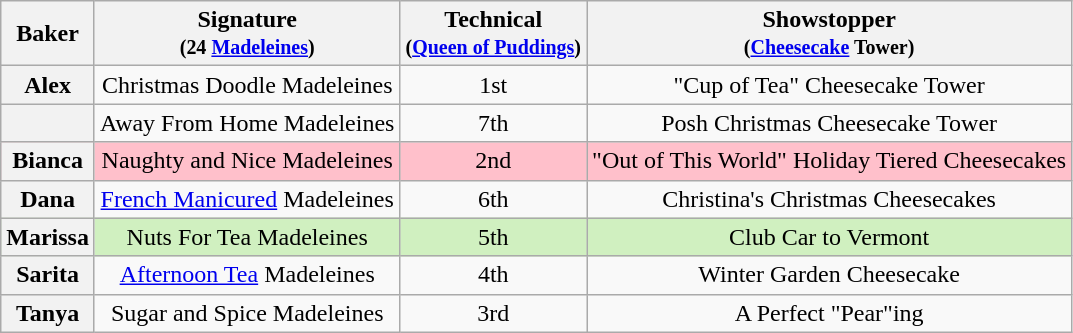<table class="wikitable sortable" style="text-align:center;">
<tr>
<th scope="col">Baker</th>
<th scope="col" class="unsortable">Signature<br><small>(24 <a href='#'>Madeleines</a>)</small></th>
<th scope="col">Technical<br><small>(<a href='#'>Queen of Puddings</a>)</small></th>
<th scope="col" class="unsortable">Showstopper<br><small>(<a href='#'>Cheesecake</a> Tower)</small></th>
</tr>
<tr>
<th scope="row">Alex</th>
<td>Christmas Doodle Madeleines</td>
<td>1st</td>
<td>"Cup of Tea" Cheesecake Tower</td>
</tr>
<tr>
<th scope="row"></th>
<td>Away From Home Madeleines</td>
<td>7th</td>
<td>Posh Christmas Cheesecake Tower</td>
</tr>
<tr bgcolor=pink>
<th scope="row">Bianca</th>
<td>Naughty and Nice Madeleines</td>
<td>2nd</td>
<td>"Out of This World" Holiday Tiered Cheesecakes</td>
</tr>
<tr>
<th scope="row">Dana</th>
<td><a href='#'>French Manicured</a> Madeleines</td>
<td>6th</td>
<td>Christina's Christmas Cheesecakes</td>
</tr>
<tr style="background:#d0f0c0;">
<th scope="row">Marissa</th>
<td>Nuts For Tea Madeleines</td>
<td>5th</td>
<td>Club Car to Vermont</td>
</tr>
<tr>
<th scope="row">Sarita</th>
<td><a href='#'>Afternoon Tea</a> Madeleines</td>
<td>4th</td>
<td>Winter Garden Cheesecake</td>
</tr>
<tr>
<th scope="row">Tanya</th>
<td>Sugar and Spice Madeleines</td>
<td>3rd</td>
<td>A Perfect "Pear"ing</td>
</tr>
</table>
